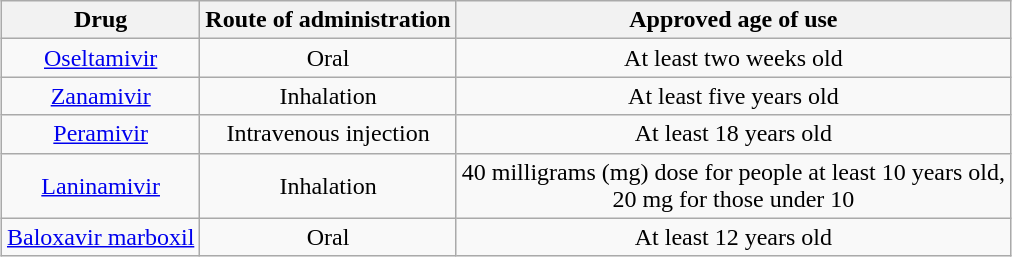<table class="wikitable" style="text-align:center; margin-left: auto; margin-right: auto; border: none;">
<tr>
<th>Drug</th>
<th>Route of administration</th>
<th>Approved age of use</th>
</tr>
<tr>
<td><a href='#'>Oseltamivir</a></td>
<td>Oral</td>
<td>At least two weeks old</td>
</tr>
<tr>
<td><a href='#'>Zanamivir</a></td>
<td>Inhalation</td>
<td>At least five years old</td>
</tr>
<tr>
<td><a href='#'>Peramivir</a></td>
<td>Intravenous injection</td>
<td>At least 18 years old</td>
</tr>
<tr>
<td><a href='#'>Laninamivir</a></td>
<td>Inhalation</td>
<td>40 milligrams (mg) dose for people at least 10 years old,<br> 20 mg for those under 10</td>
</tr>
<tr>
<td><a href='#'>Baloxavir marboxil</a></td>
<td>Oral</td>
<td>At least 12 years old</td>
</tr>
</table>
